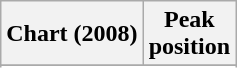<table class="wikitable sortable">
<tr>
<th align="center">Chart (2008)</th>
<th align="center">Peak<br>position</th>
</tr>
<tr>
</tr>
<tr>
</tr>
<tr>
</tr>
<tr>
</tr>
</table>
